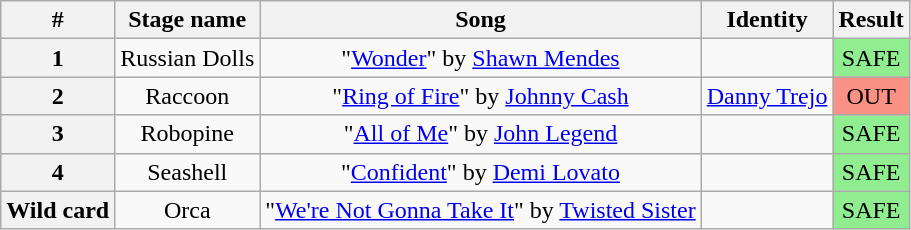<table class="wikitable plainrowheaders" style="text-align: center;">
<tr>
<th>#</th>
<th>Stage name</th>
<th>Song</th>
<th>Identity</th>
<th>Result</th>
</tr>
<tr>
<th>1</th>
<td>Russian Dolls</td>
<td>"<a href='#'>Wonder</a>" by <a href='#'>Shawn Mendes</a></td>
<td></td>
<td bgcolor=lightgreen>SAFE</td>
</tr>
<tr>
<th>2</th>
<td>Raccoon</td>
<td>"<a href='#'>Ring of Fire</a>" by <a href='#'>Johnny Cash</a></td>
<td><a href='#'>Danny Trejo</a></td>
<td bgcolor=#F99185>OUT</td>
</tr>
<tr>
<th>3</th>
<td>Robopine</td>
<td>"<a href='#'>All of Me</a>" by <a href='#'>John Legend</a></td>
<td></td>
<td bgcolor=lightgreen>SAFE</td>
</tr>
<tr>
<th>4</th>
<td>Seashell</td>
<td>"<a href='#'>Confident</a>" by <a href='#'>Demi Lovato</a></td>
<td></td>
<td bgcolor=lightgreen>SAFE</td>
</tr>
<tr>
<th>Wild card</th>
<td>Orca</td>
<td>"<a href='#'>We're Not Gonna Take It</a>" by <a href='#'>Twisted Sister</a></td>
<td></td>
<td bgcolor=lightgreen>SAFE</td>
</tr>
</table>
